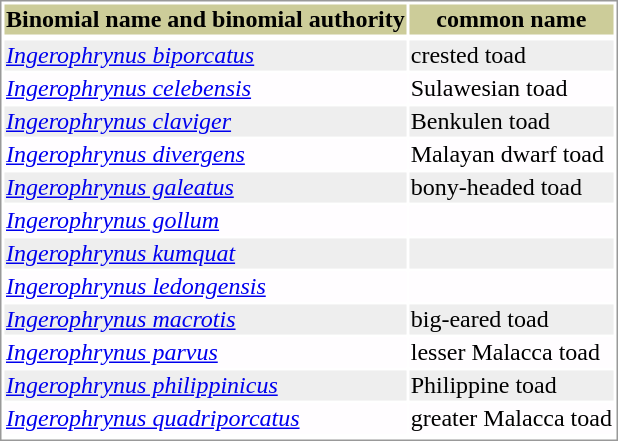<table style="text-align:left; border:1px solid #999999; ">
<tr style="background:#CCCC99; text-align: center; ">
<th>Binomial name and binomial authority</th>
<th>common name</th>
</tr>
<tr>
</tr>
<tr style="background:#EEEEEE;">
<td><em><a href='#'>Ingerophrynus biporcatus</a></em> </td>
<td>crested toad</td>
</tr>
<tr style="background:#FFFDFF;">
<td><em><a href='#'>Ingerophrynus celebensis</a></em> </td>
<td>Sulawesian toad</td>
</tr>
<tr style="background:#EEEEEE;">
<td><em><a href='#'>Ingerophrynus claviger</a></em> </td>
<td>Benkulen toad</td>
</tr>
<tr style="background:#FFFDFF;">
<td><em><a href='#'>Ingerophrynus divergens</a></em> </td>
<td>Malayan dwarf toad</td>
</tr>
<tr style="background:#EEEEEE;">
<td><em><a href='#'>Ingerophrynus galeatus</a></em> </td>
<td>bony-headed toad</td>
</tr>
<tr style="background:#FFFDFF;">
<td><em><a href='#'>Ingerophrynus gollum</a></em> </td>
<td></td>
</tr>
<tr style="background:#EEEEEE;">
<td><em><a href='#'>Ingerophrynus kumquat</a></em> </td>
<td></td>
</tr>
<tr style="background:#FFFDFF;">
<td><em><a href='#'>Ingerophrynus ledongensis</a></em> </td>
<td></td>
</tr>
<tr style="background:#EEEEEE;">
<td><em><a href='#'>Ingerophrynus macrotis</a></em> </td>
<td>big-eared toad</td>
</tr>
<tr style="background:#FFFDFF;">
<td><em><a href='#'>Ingerophrynus parvus</a></em> </td>
<td>lesser Malacca toad</td>
</tr>
<tr style="background:#EEEEEE;">
<td><em><a href='#'>Ingerophrynus philippinicus</a></em> </td>
<td>Philippine toad</td>
</tr>
<tr style="background:#FFFDFF;">
<td><em><a href='#'>Ingerophrynus quadriporcatus</a></em> </td>
<td>greater Malacca toad</td>
</tr>
<tr>
</tr>
</table>
